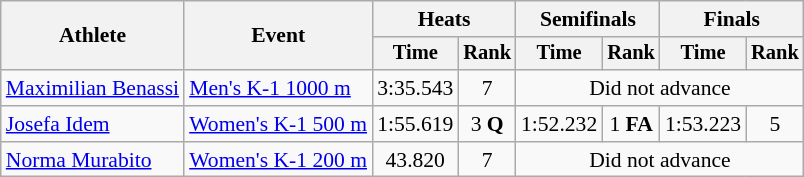<table class="wikitable" style="font-size:90%">
<tr>
<th rowspan="2">Athlete</th>
<th rowspan="2">Event</th>
<th colspan=2>Heats</th>
<th colspan=2>Semifinals</th>
<th colspan=2>Finals</th>
</tr>
<tr style="font-size:95%">
<th>Time</th>
<th>Rank</th>
<th>Time</th>
<th>Rank</th>
<th>Time</th>
<th>Rank</th>
</tr>
<tr align=center>
<td align=left><a href='#'>Maximilian Benassi</a></td>
<td align=left><a href='#'>Men's K-1 1000 m</a></td>
<td>3:35.543</td>
<td>7</td>
<td colspan=4>Did not advance</td>
</tr>
<tr align=center>
<td align=left><a href='#'>Josefa Idem</a></td>
<td align=left><a href='#'>Women's K-1 500 m</a></td>
<td>1:55.619</td>
<td>3 <strong>Q</strong></td>
<td>1:52.232</td>
<td>1 <strong>FA</strong></td>
<td>1:53.223</td>
<td>5</td>
</tr>
<tr align=center>
<td align=left><a href='#'>Norma Murabito</a></td>
<td align=left><a href='#'>Women's K-1 200 m</a></td>
<td>43.820</td>
<td>7</td>
<td colspan=4>Did not advance</td>
</tr>
</table>
